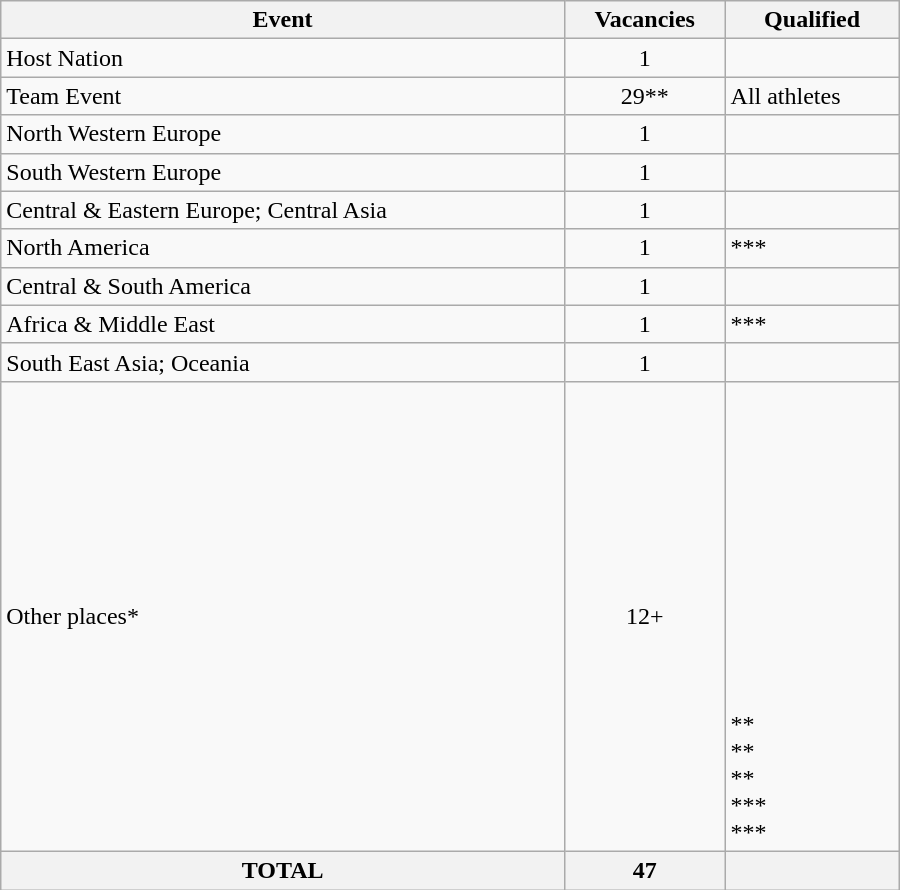<table class="wikitable" width=600>
<tr>
<th>Event</th>
<th>Vacancies</th>
<th>Qualified</th>
</tr>
<tr>
<td>Host Nation</td>
<td align="center">1</td>
<td></td>
</tr>
<tr>
<td>Team Event</td>
<td align="center">29**</td>
<td>All athletes</td>
</tr>
<tr>
<td>North Western Europe</td>
<td align="center">1</td>
<td></td>
</tr>
<tr>
<td>South Western Europe</td>
<td align="center">1</td>
<td></td>
</tr>
<tr>
<td>Central & Eastern Europe; Central Asia</td>
<td align="center">1</td>
<td></td>
</tr>
<tr>
<td>North America</td>
<td align="center">1</td>
<td><s></s>***</td>
</tr>
<tr>
<td>Central & South America</td>
<td align="center">1</td>
<td></td>
</tr>
<tr>
<td>Africa & Middle East</td>
<td align="center">1</td>
<td><s></s>***</td>
</tr>
<tr>
<td>South East Asia; Oceania</td>
<td align="center">1</td>
<td></td>
</tr>
<tr>
<td>Other places*</td>
<td align="center">12+</td>
<td> <br>  <br>  <br>  <br>  <br>  <br>  <br> <s></s> <br>  <br>  <br>  <br>  <br> ** <br> ** <br> <s></s>** <br> *** <br> ***</td>
</tr>
<tr>
<th>TOTAL</th>
<th>47</th>
<th></th>
</tr>
</table>
